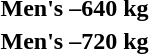<table>
<tr>
<th scope="row">Men's –640 kg</th>
<td></td>
<td></td>
<td></td>
</tr>
<tr>
<th scope="row">Men's –720 kg</th>
<td></td>
<td></td>
<td></td>
</tr>
</table>
